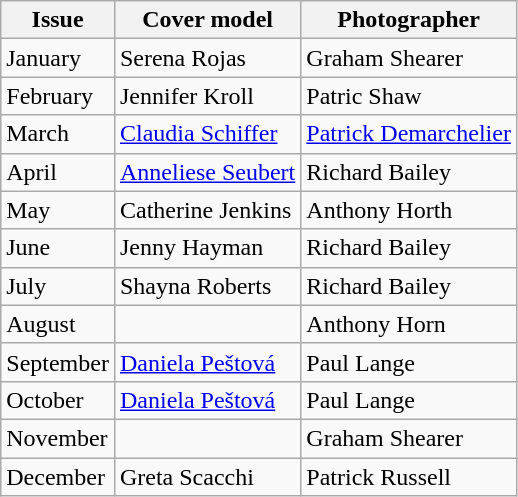<table class="wikitable">
<tr>
<th>Issue</th>
<th>Cover model</th>
<th>Photographer</th>
</tr>
<tr>
<td>January</td>
<td>Serena Rojas</td>
<td>Graham Shearer</td>
</tr>
<tr>
<td>February</td>
<td>Jennifer Kroll</td>
<td>Patric Shaw</td>
</tr>
<tr>
<td>March</td>
<td><a href='#'>Claudia Schiffer</a></td>
<td><a href='#'>Patrick Demarchelier</a></td>
</tr>
<tr>
<td>April</td>
<td><a href='#'>Anneliese Seubert</a></td>
<td>Richard Bailey</td>
</tr>
<tr>
<td>May</td>
<td>Catherine Jenkins</td>
<td>Anthony Horth</td>
</tr>
<tr>
<td>June</td>
<td>Jenny Hayman</td>
<td>Richard Bailey</td>
</tr>
<tr>
<td>July</td>
<td>Shayna Roberts</td>
<td>Richard Bailey</td>
</tr>
<tr>
<td>August</td>
<td></td>
<td>Anthony Horn</td>
</tr>
<tr>
<td>September</td>
<td><a href='#'>Daniela Peštová</a></td>
<td>Paul Lange</td>
</tr>
<tr>
<td>October</td>
<td><a href='#'>Daniela Peštová</a></td>
<td>Paul Lange</td>
</tr>
<tr>
<td>November</td>
<td></td>
<td>Graham Shearer</td>
</tr>
<tr>
<td>December</td>
<td>Greta Scacchi</td>
<td>Patrick Russell</td>
</tr>
</table>
